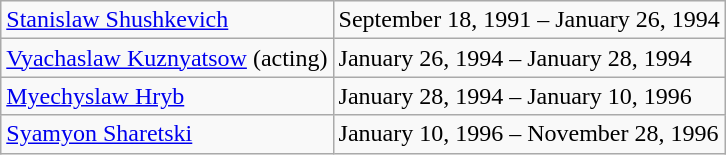<table class="wikitable">
<tr>
<td><a href='#'>Stanislaw Shushkevich</a></td>
<td>September 18, 1991 – January 26, 1994</td>
</tr>
<tr>
<td><a href='#'>Vyachaslaw Kuznyatsow</a> (acting)</td>
<td>January 26, 1994 – January 28, 1994</td>
</tr>
<tr>
<td><a href='#'>Myechyslaw Hryb</a></td>
<td>January 28, 1994 – January 10, 1996</td>
</tr>
<tr>
<td><a href='#'>Syamyon Sharetski</a></td>
<td>January 10, 1996 – November 28, 1996</td>
</tr>
</table>
